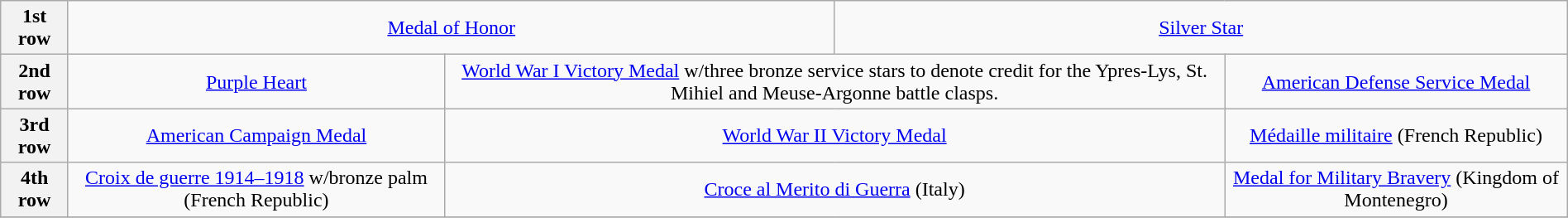<table class="wikitable" style="margin:1em auto; text-align:center;">
<tr>
<th>1st row</th>
<td colspan="4.5" style="text-align:center;"><a href='#'>Medal of Honor</a></td>
<td colspan="4.5" style="text-align:center;"><a href='#'>Silver Star</a></td>
</tr>
<tr>
<th>2nd row</th>
<td colspan="3"><a href='#'>Purple Heart</a></td>
<td colspan="3"><a href='#'>World War I Victory Medal</a> w/three bronze service stars to denote credit for the Ypres-Lys, St. Mihiel and Meuse-Argonne battle clasps.</td>
<td colspan="3"><a href='#'>American Defense Service Medal</a></td>
</tr>
<tr>
<th>3rd row</th>
<td colspan="3"><a href='#'>American Campaign Medal</a></td>
<td colspan="3"><a href='#'>World War II Victory Medal</a></td>
<td colspan="3"><a href='#'>Médaille militaire</a> (French Republic)</td>
</tr>
<tr>
<th>4th row</th>
<td colspan="3"><a href='#'>Croix de guerre 1914–1918</a> w/bronze palm (French Republic)</td>
<td colspan="3"><a href='#'>Croce al Merito di Guerra</a> (Italy)</td>
<td colspan="3"><a href='#'>Medal for Military Bravery</a> (Kingdom of Montenegro)</td>
</tr>
<tr>
</tr>
</table>
